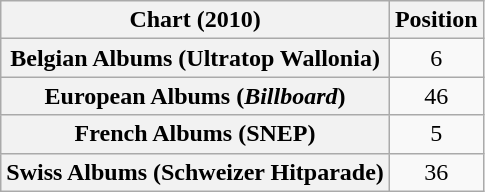<table class="wikitable sortable plainrowheaders" style="text-align:center">
<tr>
<th scope="col">Chart (2010)</th>
<th scope="col">Position</th>
</tr>
<tr>
<th scope="row">Belgian Albums (Ultratop Wallonia)</th>
<td>6</td>
</tr>
<tr>
<th scope="row">European Albums (<em>Billboard</em>)</th>
<td>46</td>
</tr>
<tr>
<th scope="row">French Albums (SNEP)</th>
<td>5</td>
</tr>
<tr>
<th scope="row">Swiss Albums (Schweizer Hitparade)</th>
<td>36</td>
</tr>
</table>
